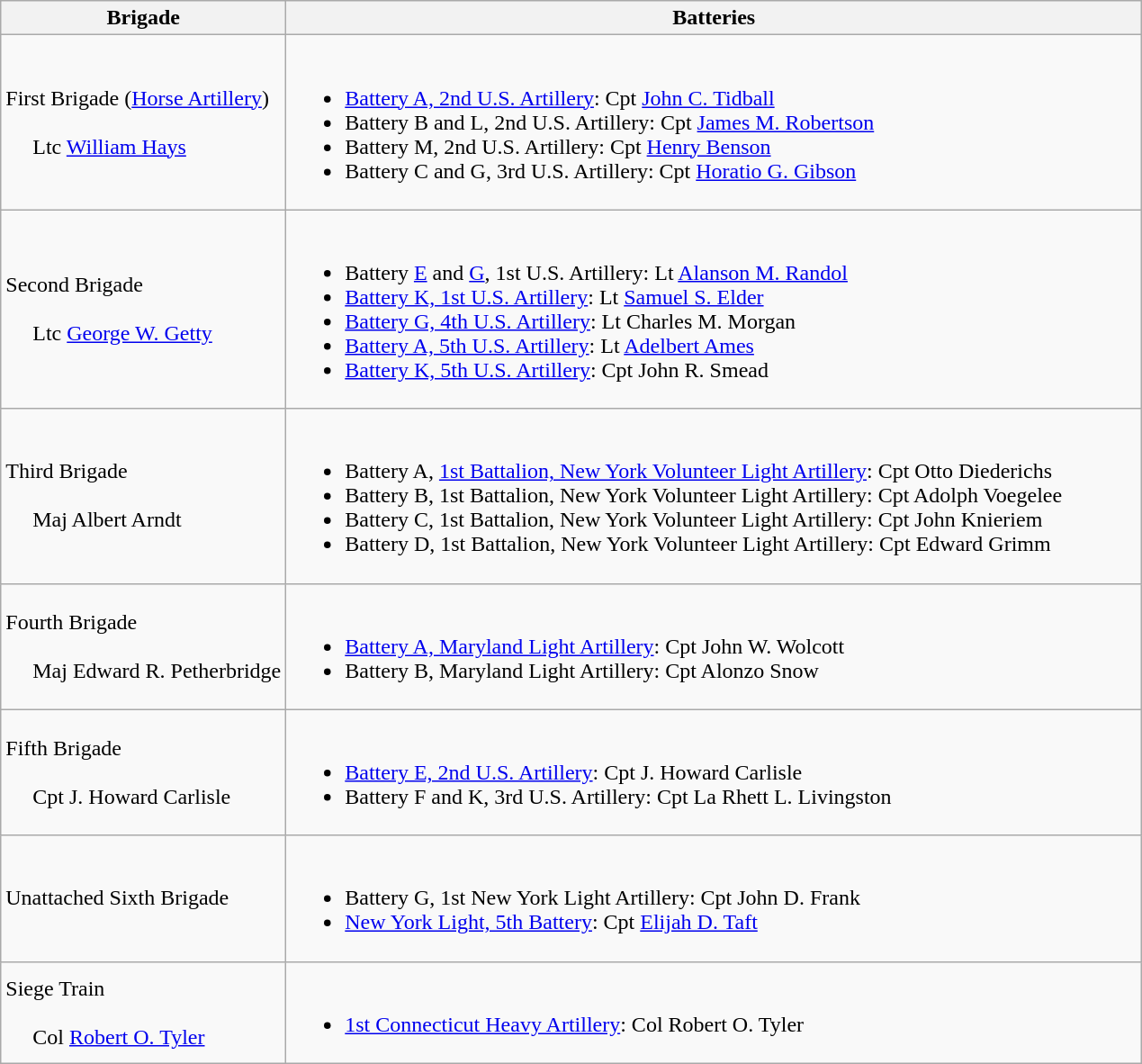<table class="wikitable">
<tr>
<th width=25%>Brigade</th>
<th>Batteries</th>
</tr>
<tr>
<td>First Brigade (<a href='#'>Horse Artillery</a>)<br><br>    
Ltc <a href='#'>William Hays</a></td>
<td><br><ul><li><a href='#'>Battery A, 2nd U.S. Artillery</a>: Cpt <a href='#'>John C. Tidball</a></li><li>Battery B and L, 2nd U.S. Artillery: Cpt <a href='#'>James M. Robertson</a></li><li>Battery M, 2nd U.S. Artillery: Cpt <a href='#'>Henry Benson</a></li><li>Battery C and G, 3rd U.S. Artillery: Cpt <a href='#'>Horatio G. Gibson</a></li></ul></td>
</tr>
<tr>
<td>Second Brigade<br><br>    
Ltc <a href='#'>George W. Getty</a></td>
<td><br><ul><li>Battery <a href='#'>E</a> and <a href='#'>G</a>, 1st U.S. Artillery: Lt <a href='#'>Alanson M. Randol</a></li><li><a href='#'>Battery K, 1st U.S. Artillery</a>: Lt <a href='#'>Samuel S. Elder</a></li><li><a href='#'>Battery G, 4th U.S. Artillery</a>: Lt Charles M. Morgan</li><li><a href='#'>Battery A, 5th U.S. Artillery</a>: Lt <a href='#'>Adelbert Ames</a></li><li><a href='#'>Battery K, 5th U.S. Artillery</a>: Cpt John R. Smead</li></ul></td>
</tr>
<tr>
<td>Third Brigade<br><br>    
Maj Albert Arndt</td>
<td><br><ul><li>Battery A, <a href='#'>1st Battalion, New York Volunteer Light Artillery</a>: Cpt Otto Diederichs</li><li>Battery B, 1st Battalion, New York Volunteer Light Artillery: Cpt Adolph Voegelee</li><li>Battery C, 1st Battalion, New York Volunteer Light Artillery: Cpt John Knieriem</li><li>Battery D, 1st Battalion, New York Volunteer Light Artillery: Cpt Edward Grimm</li></ul></td>
</tr>
<tr>
<td>Fourth Brigade<br><br>    
Maj Edward R. Petherbridge</td>
<td><br><ul><li><a href='#'>Battery A, Maryland Light Artillery</a>: Cpt John W. Wolcott</li><li>Battery B, Maryland Light Artillery: Cpt Alonzo Snow</li></ul></td>
</tr>
<tr>
<td>Fifth Brigade<br><br>    
Cpt J. Howard Carlisle</td>
<td><br><ul><li><a href='#'>Battery E, 2nd U.S. Artillery</a>: Cpt J. Howard Carlisle</li><li>Battery F and K, 3rd U.S. Artillery: Cpt La Rhett L. Livingston</li></ul></td>
</tr>
<tr>
<td>Unattached Sixth Brigade</td>
<td><br><ul><li>Battery G, 1st New York Light Artillery: Cpt John D. Frank</li><li><a href='#'>New York Light, 5th Battery</a>: Cpt <a href='#'>Elijah D. Taft</a></li></ul></td>
</tr>
<tr>
<td>Siege Train<br><br>    
Col <a href='#'>Robert O. Tyler</a></td>
<td><br><ul><li><a href='#'>1st Connecticut Heavy Artillery</a>: Col Robert O. Tyler</li></ul></td>
</tr>
</table>
